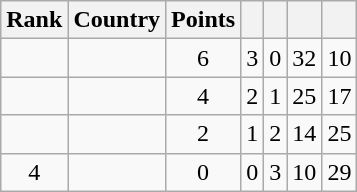<table class="wikitable sortable" style="text-align: center;">
<tr>
<th>Rank</th>
<th>Country</th>
<th>Points</th>
<th></th>
<th></th>
<th></th>
<th></th>
</tr>
<tr>
<td></td>
<td align=left></td>
<td>6</td>
<td>3</td>
<td>0</td>
<td>32</td>
<td>10</td>
</tr>
<tr>
<td></td>
<td align=left></td>
<td>4</td>
<td>2</td>
<td>1</td>
<td>25</td>
<td>17</td>
</tr>
<tr>
<td></td>
<td align=left></td>
<td>2</td>
<td>1</td>
<td>2</td>
<td>14</td>
<td>25</td>
</tr>
<tr>
<td>4</td>
<td align=left></td>
<td>0</td>
<td>0</td>
<td>3</td>
<td>10</td>
<td>29</td>
</tr>
</table>
